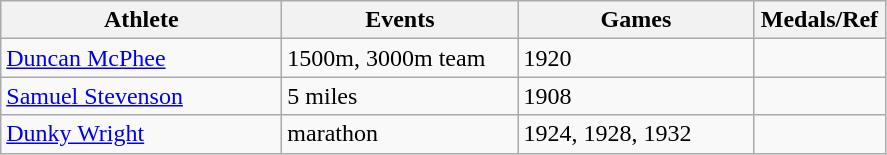<table class="wikitable">
<tr>
<th width=180>Athlete</th>
<th width=150>Events</th>
<th width=150>Games</th>
<th width=80>Medals/Ref</th>
</tr>
<tr>
<td><a href='#'>Duncan McPhee</a></td>
<td>1500m, 3000m team</td>
<td>1920</td>
<td></td>
</tr>
<tr>
<td><a href='#'>Samuel Stevenson</a></td>
<td>5 miles</td>
<td>1908</td>
<td></td>
</tr>
<tr>
<td><a href='#'>Dunky Wright</a></td>
<td>marathon</td>
<td>1924, 1928, 1932</td>
<td></td>
</tr>
</table>
